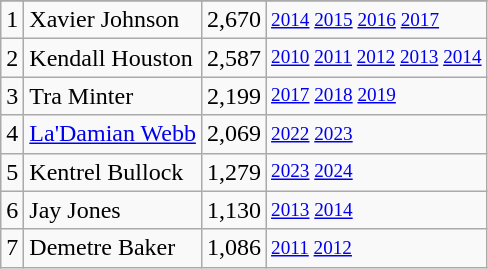<table class="wikitable">
<tr>
</tr>
<tr>
<td>1</td>
<td>Xavier Johnson</td>
<td>2,670</td>
<td style="font-size:80%;"><a href='#'>2014</a> <a href='#'>2015</a> <a href='#'>2016</a> <a href='#'>2017</a></td>
</tr>
<tr>
<td>2</td>
<td>Kendall Houston</td>
<td>2,587</td>
<td style="font-size:80%;"><a href='#'>2010</a> <a href='#'>2011</a> <a href='#'>2012</a> <a href='#'>2013</a> <a href='#'>2014</a></td>
</tr>
<tr>
<td>3</td>
<td>Tra Minter</td>
<td>2,199</td>
<td style="font-size:80%;"><a href='#'>2017</a> <a href='#'>2018</a> <a href='#'>2019</a></td>
</tr>
<tr>
<td>4</td>
<td><a href='#'>La'Damian Webb</a></td>
<td>2,069</td>
<td style="font-size:80%;"><a href='#'>2022</a> <a href='#'>2023</a></td>
</tr>
<tr>
<td>5</td>
<td>Kentrel Bullock</td>
<td>1,279</td>
<td style="font-size:80%;"><a href='#'>2023</a> <a href='#'>2024</a></td>
</tr>
<tr>
<td>6</td>
<td>Jay Jones</td>
<td>1,130</td>
<td style="font-size:80%;"><a href='#'>2013</a> <a href='#'>2014</a></td>
</tr>
<tr>
<td>7</td>
<td>Demetre Baker</td>
<td>1,086</td>
<td style="font-size:80%;"><a href='#'>2011</a> <a href='#'>2012</a></td>
</tr>
</table>
